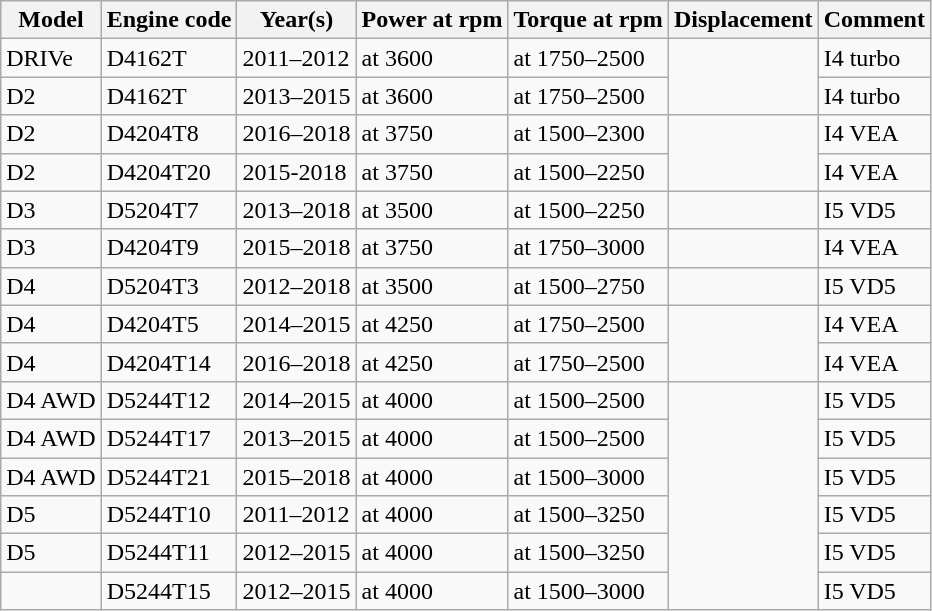<table class="wikitable collapsible">
<tr>
<th>Model</th>
<th>Engine code</th>
<th>Year(s)</th>
<th>Power at rpm</th>
<th>Torque at rpm</th>
<th>Displacement</th>
<th>Comment</th>
</tr>
<tr>
<td>DRIVe</td>
<td>D4162T</td>
<td>2011–2012</td>
<td> at 3600</td>
<td> at 1750–2500</td>
<td rowspan="2"></td>
<td>I4 turbo</td>
</tr>
<tr>
<td>D2</td>
<td>D4162T</td>
<td>2013–2015</td>
<td> at 3600</td>
<td> at 1750–2500</td>
<td>I4 turbo</td>
</tr>
<tr>
<td>D2</td>
<td>D4204T8</td>
<td>2016–2018</td>
<td> at 3750</td>
<td> at 1500–2300</td>
<td rowspan="2"></td>
<td>I4 VEA</td>
</tr>
<tr>
<td>D2</td>
<td>D4204T20</td>
<td>2015-2018</td>
<td> at 3750</td>
<td> at 1500–2250</td>
<td>I4 VEA</td>
</tr>
<tr>
<td>D3</td>
<td>D5204T7</td>
<td>2013–2018</td>
<td> at 3500</td>
<td> at 1500–2250</td>
<td></td>
<td>I5 VD5</td>
</tr>
<tr>
<td>D3</td>
<td>D4204T9</td>
<td>2015–2018</td>
<td> at 3750</td>
<td> at 1750–3000</td>
<td></td>
<td>I4 VEA</td>
</tr>
<tr>
<td>D4</td>
<td>D5204T3</td>
<td>2012–2018</td>
<td> at 3500</td>
<td> at 1500–2750</td>
<td></td>
<td>I5 VD5</td>
</tr>
<tr>
<td>D4</td>
<td>D4204T5</td>
<td>2014–2015</td>
<td> at 4250</td>
<td> at 1750–2500</td>
<td rowspan="2"></td>
<td>I4 VEA</td>
</tr>
<tr>
<td>D4</td>
<td>D4204T14</td>
<td>2016–2018</td>
<td> at 4250</td>
<td> at 1750–2500</td>
<td>I4 VEA</td>
</tr>
<tr>
<td>D4 AWD</td>
<td>D5244T12</td>
<td>2014–2015</td>
<td> at 4000</td>
<td> at 1500–2500</td>
<td rowspan="6"></td>
<td>I5 VD5</td>
</tr>
<tr>
<td>D4 AWD</td>
<td>D5244T17</td>
<td>2013–2015</td>
<td> at 4000</td>
<td> at 1500–2500</td>
<td>I5 VD5</td>
</tr>
<tr>
<td>D4 AWD</td>
<td>D5244T21</td>
<td>2015–2018</td>
<td> at 4000</td>
<td> at 1500–3000</td>
<td>I5 VD5</td>
</tr>
<tr>
<td>D5</td>
<td>D5244T10</td>
<td>2011–2012</td>
<td> at 4000</td>
<td> at 1500–3250</td>
<td>I5 VD5</td>
</tr>
<tr>
<td>D5</td>
<td>D5244T11</td>
<td>2012–2015</td>
<td> at 4000</td>
<td> at 1500–3250</td>
<td>I5 VD5</td>
</tr>
<tr>
<td></td>
<td>D5244T15</td>
<td>2012–2015</td>
<td> at 4000</td>
<td> at 1500–3000</td>
<td>I5 VD5</td>
</tr>
</table>
